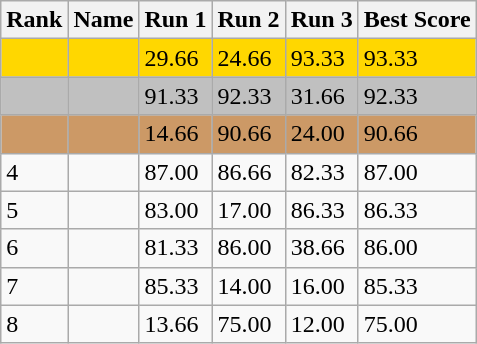<table class="wikitable">
<tr>
<th>Rank</th>
<th>Name</th>
<th>Run 1</th>
<th>Run 2</th>
<th>Run 3</th>
<th>Best Score</th>
</tr>
<tr style="background:gold;">
<td></td>
<td></td>
<td>29.66</td>
<td>24.66</td>
<td>93.33</td>
<td>93.33</td>
</tr>
<tr style="background:silver;">
<td></td>
<td></td>
<td>91.33</td>
<td>92.33</td>
<td>31.66</td>
<td>92.33</td>
</tr>
<tr style="background:#cc9966;">
<td></td>
<td></td>
<td>14.66</td>
<td>90.66</td>
<td>24.00</td>
<td>90.66</td>
</tr>
<tr>
<td>4</td>
<td></td>
<td>87.00</td>
<td>86.66</td>
<td>82.33</td>
<td>87.00</td>
</tr>
<tr>
<td>5</td>
<td></td>
<td>83.00</td>
<td>17.00</td>
<td>86.33</td>
<td>86.33</td>
</tr>
<tr>
<td>6</td>
<td></td>
<td>81.33</td>
<td>86.00</td>
<td>38.66</td>
<td>86.00</td>
</tr>
<tr>
<td>7</td>
<td></td>
<td>85.33</td>
<td>14.00</td>
<td>16.00</td>
<td>85.33</td>
</tr>
<tr>
<td>8</td>
<td></td>
<td>13.66</td>
<td>75.00</td>
<td>12.00</td>
<td>75.00</td>
</tr>
</table>
